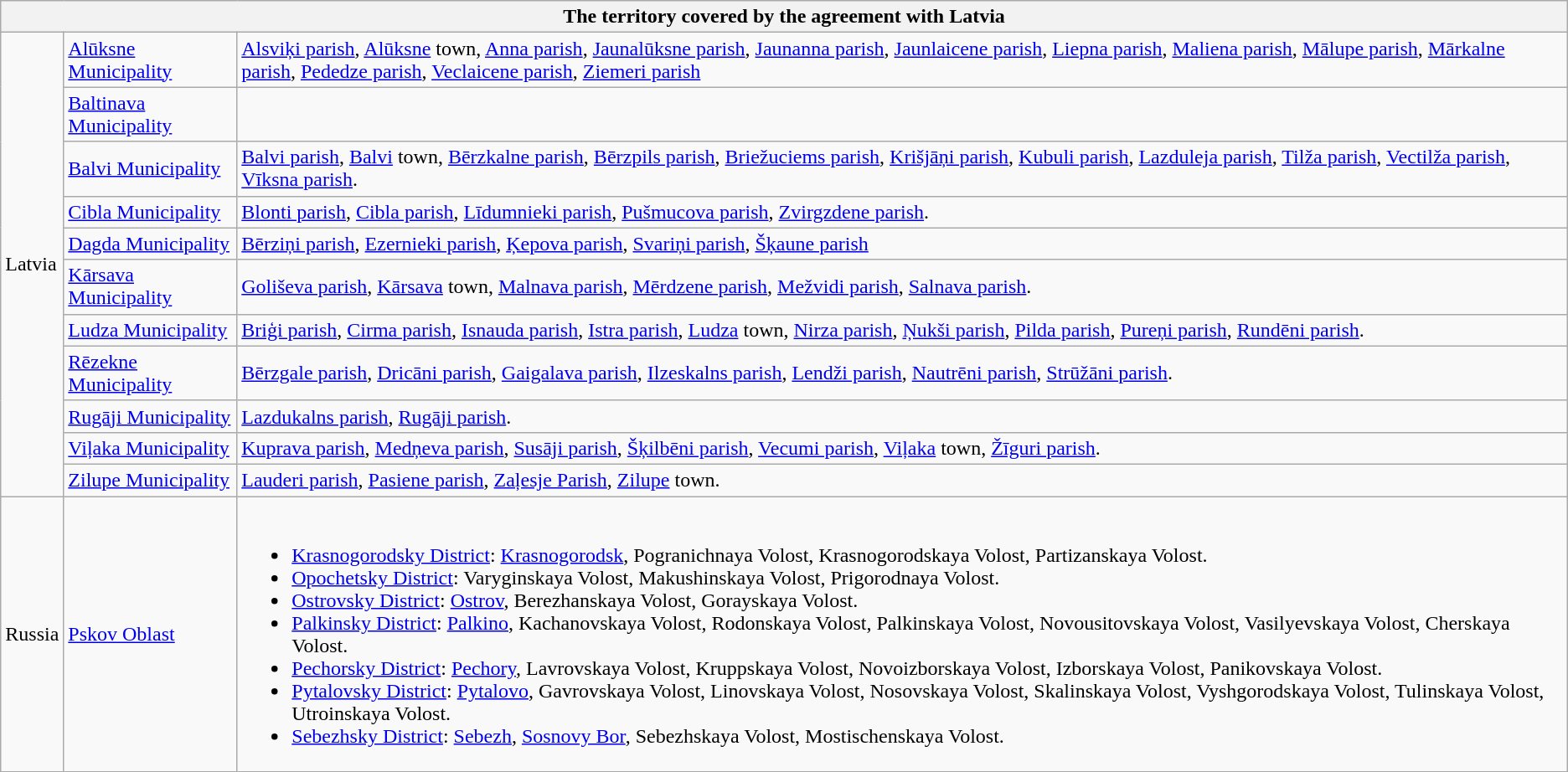<table class="wikitable collapsible collapsed">
<tr>
<th colspan=3>The territory covered by the agreement with Latvia</th>
</tr>
<tr>
<td rowspan=11>Latvia</td>
<td><a href='#'>Alūksne Municipality</a></td>
<td><a href='#'>Alsviķi parish</a>, <a href='#'>Alūksne</a> town, <a href='#'>Anna parish</a>, <a href='#'>Jaunalūksne parish</a>, <a href='#'>Jaunanna parish</a>, <a href='#'>Jaunlaicene parish</a>, <a href='#'>Liepna parish</a>, <a href='#'>Maliena parish</a>, <a href='#'>Mālupe parish</a>, <a href='#'>Mārkalne parish</a>, <a href='#'>Pededze parish</a>, <a href='#'>Veclaicene parish</a>, <a href='#'>Ziemeri parish</a></td>
</tr>
<tr>
<td><a href='#'>Baltinava Municipality</a></td>
<td></td>
</tr>
<tr>
<td><a href='#'>Balvi Municipality</a></td>
<td><a href='#'>Balvi parish</a>, <a href='#'>Balvi</a> town, <a href='#'>Bērzkalne parish</a>, <a href='#'>Bērzpils parish</a>, <a href='#'>Briežuciems parish</a>, <a href='#'>Krišjāņi parish</a>, <a href='#'>Kubuli parish</a>, <a href='#'>Lazduleja parish</a>, <a href='#'>Tilža parish</a>, <a href='#'>Vectilža parish</a>, <a href='#'>Vīksna parish</a>.</td>
</tr>
<tr>
<td><a href='#'>Cibla Municipality</a></td>
<td><a href='#'>Blonti parish</a>, <a href='#'>Cibla parish</a>, <a href='#'>Līdumnieki parish</a>, <a href='#'>Pušmucova parish</a>, <a href='#'>Zvirgzdene parish</a>.</td>
</tr>
<tr>
<td><a href='#'>Dagda Municipality</a></td>
<td><a href='#'>Bērziņi parish</a>, <a href='#'>Ezernieki parish</a>, <a href='#'>Ķepova parish</a>, <a href='#'>Svariņi parish</a>, <a href='#'>Šķaune parish</a></td>
</tr>
<tr>
<td><a href='#'>Kārsava Municipality</a></td>
<td><a href='#'>Goliševa parish</a>, <a href='#'>Kārsava</a> town, <a href='#'>Malnava parish</a>, <a href='#'>Mērdzene parish</a>, <a href='#'>Mežvidi parish</a>, <a href='#'>Salnava parish</a>.</td>
</tr>
<tr>
<td><a href='#'>Ludza Municipality</a></td>
<td><a href='#'>Briģi parish</a>, <a href='#'>Cirma parish</a>, <a href='#'>Isnauda parish</a>, <a href='#'>Istra parish</a>, <a href='#'>Ludza</a> town, <a href='#'>Nirza parish</a>, <a href='#'>Ņukši parish</a>, <a href='#'>Pilda parish</a>, <a href='#'>Pureņi parish</a>, <a href='#'>Rundēni parish</a>.</td>
</tr>
<tr>
<td><a href='#'>Rēzekne Municipality</a></td>
<td><a href='#'>Bērzgale parish</a>, <a href='#'>Dricāni parish</a>, <a href='#'>Gaigalava parish</a>, <a href='#'>Ilzeskalns parish</a>, <a href='#'>Lendži parish</a>, <a href='#'>Nautrēni parish</a>, <a href='#'>Strūžāni parish</a>.</td>
</tr>
<tr>
<td><a href='#'>Rugāji Municipality</a></td>
<td><a href='#'>Lazdukalns parish</a>, <a href='#'>Rugāji parish</a>.</td>
</tr>
<tr>
<td><a href='#'>Viļaka Municipality</a></td>
<td><a href='#'>Kuprava parish</a>, <a href='#'>Medņeva parish</a>, <a href='#'>Susāji parish</a>, <a href='#'>Šķilbēni parish</a>, <a href='#'>Vecumi parish</a>, <a href='#'>Viļaka</a> town, <a href='#'>Žīguri parish</a>.</td>
</tr>
<tr>
<td><a href='#'>Zilupe Municipality</a></td>
<td><a href='#'>Lauderi parish</a>, <a href='#'>Pasiene parish</a>, <a href='#'>Zaļesje Parish</a>, <a href='#'>Zilupe</a> town.</td>
</tr>
<tr>
<td>Russia</td>
<td><a href='#'>Pskov Oblast</a></td>
<td><br><ul><li><a href='#'>Krasnogorodsky District</a>: <a href='#'>Krasnogorodsk</a>, Pogranichnaya Volost, Krasnogorodskaya Volost, Partizanskaya Volost.</li><li><a href='#'>Opochetsky District</a>: Varyginskaya Volost, Makushinskaya Volost, Prigorodnaya Volost.</li><li><a href='#'>Ostrovsky District</a>: <a href='#'>Ostrov</a>, Berezhanskaya Volost, Gorayskaya Volost.</li><li><a href='#'>Palkinsky District</a>: <a href='#'>Palkino</a>, Kachanovskaya Volost, Rodonskaya Volost, Palkinskaya Volost, Novousitovskaya Volost, Vasilyevskaya Volost, Cherskaya Volost.</li><li><a href='#'>Pechorsky District</a>: <a href='#'>Pechory</a>, Lavrovskaya Volost, Kruppskaya Volost, Novoizborskaya Volost, Izborskaya Volost, Panikovskaya Volost.</li><li><a href='#'>Pytalovsky District</a>: <a href='#'>Pytalovo</a>, Gavrovskaya Volost, Linovskaya Volost, Nosovskaya Volost, Skalinskaya Volost, Vyshgorodskaya Volost, Tulinskaya Volost, Utroinskaya Volost.</li><li><a href='#'>Sebezhsky District</a>: <a href='#'>Sebezh</a>, <a href='#'>Sosnovy Bor</a>, Sebezhskaya Volost, Mostischenskaya Volost.</li></ul></td>
</tr>
</table>
